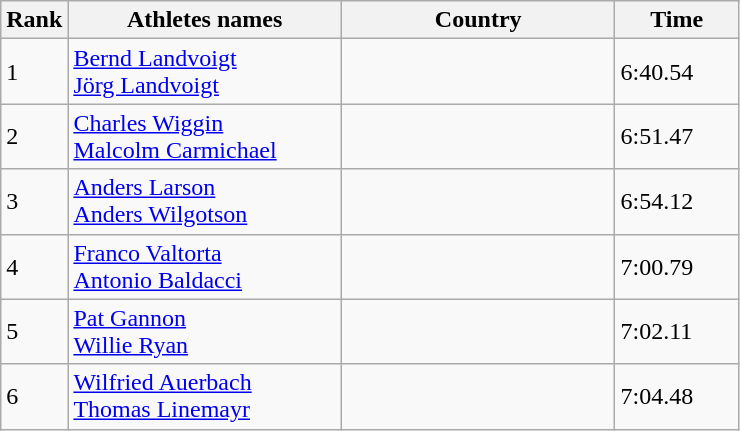<table class="wikitable">
<tr>
<th width=25>Rank</th>
<th width=175>Athletes names</th>
<th width=175>Country</th>
<th width=75>Time</th>
</tr>
<tr>
<td>1</td>
<td><a href='#'>Bernd Landvoigt</a><br><a href='#'>Jörg Landvoigt</a></td>
<td></td>
<td>6:40.54</td>
</tr>
<tr>
<td>2</td>
<td><a href='#'>Charles Wiggin</a><br><a href='#'>Malcolm Carmichael</a></td>
<td></td>
<td>6:51.47</td>
</tr>
<tr>
<td>3</td>
<td><a href='#'>Anders Larson</a><br><a href='#'>Anders Wilgotson</a></td>
<td></td>
<td>6:54.12</td>
</tr>
<tr>
<td>4</td>
<td><a href='#'>Franco Valtorta</a><br><a href='#'>Antonio Baldacci</a></td>
<td></td>
<td>7:00.79</td>
</tr>
<tr>
<td>5</td>
<td><a href='#'>Pat Gannon</a><br><a href='#'>Willie Ryan</a></td>
<td></td>
<td>7:02.11</td>
</tr>
<tr>
<td>6</td>
<td><a href='#'>Wilfried Auerbach</a><br><a href='#'>Thomas Linemayr</a></td>
<td></td>
<td>7:04.48</td>
</tr>
</table>
